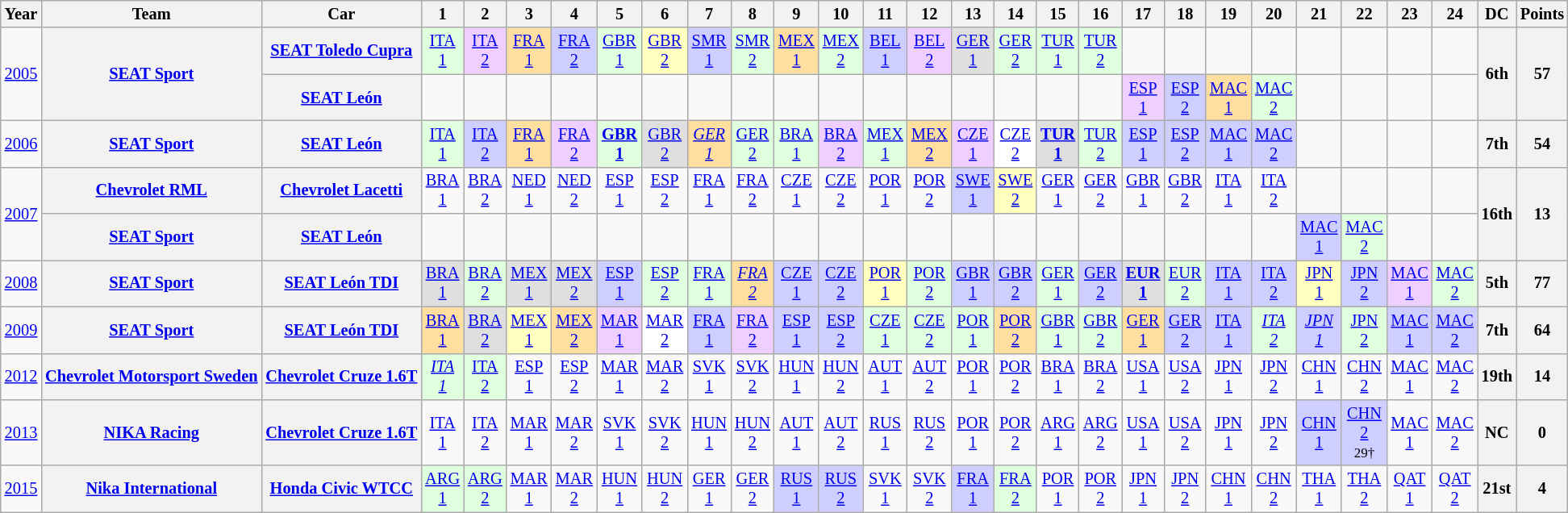<table class="wikitable" style="text-align:center; font-size:85%">
<tr>
<th>Year</th>
<th>Team</th>
<th>Car</th>
<th>1</th>
<th>2</th>
<th>3</th>
<th>4</th>
<th>5</th>
<th>6</th>
<th>7</th>
<th>8</th>
<th>9</th>
<th>10</th>
<th>11</th>
<th>12</th>
<th>13</th>
<th>14</th>
<th>15</th>
<th>16</th>
<th>17</th>
<th>18</th>
<th>19</th>
<th>20</th>
<th>21</th>
<th>22</th>
<th>23</th>
<th>24</th>
<th>DC</th>
<th>Points</th>
</tr>
<tr>
<td rowspan="2"><a href='#'>2005</a></td>
<th rowspan="2" nowrap><a href='#'>SEAT Sport</a></th>
<th nowrap><a href='#'>SEAT Toledo Cupra</a></th>
<td style="background:#dfffdf;"><a href='#'>ITA<br>1</a><br></td>
<td style="background:#efcfff;"><a href='#'>ITA<br>2</a><br></td>
<td style="background:#ffdf9f;"><a href='#'>FRA<br>1</a><br></td>
<td style="background:#cfcfff;"><a href='#'>FRA<br>2</a><br></td>
<td style="background:#dfffdf;"><a href='#'>GBR<br>1</a><br></td>
<td style="background:#ffffbf;"><a href='#'>GBR<br>2</a><br></td>
<td style="background:#cfcfff;"><a href='#'>SMR<br>1</a><br></td>
<td style="background:#dfffdf;"><a href='#'>SMR<br>2</a><br></td>
<td style="background:#ffdf9f;"><a href='#'>MEX<br>1</a><br></td>
<td style="background:#dfffdf;"><a href='#'>MEX<br>2</a><br></td>
<td style="background:#cfcfff;"><a href='#'>BEL<br>1</a><br></td>
<td style="background:#efcfff;"><a href='#'>BEL<br>2</a><br></td>
<td style="background:#dfdfdf;"><a href='#'>GER<br>1</a><br> </td>
<td style="background:#dfffdf;"><a href='#'>GER<br>2</a><br></td>
<td style="background:#dfffdf;"><a href='#'>TUR<br>1</a><br></td>
<td style="background:#dfffdf;"><a href='#'>TUR<br>2</a><br></td>
<td></td>
<td></td>
<td></td>
<td></td>
<td></td>
<td></td>
<td></td>
<td></td>
<th rowspan="2">6th</th>
<th rowspan="2">57</th>
</tr>
<tr>
<th nowrap><a href='#'>SEAT León</a></th>
<td></td>
<td></td>
<td></td>
<td></td>
<td></td>
<td></td>
<td></td>
<td></td>
<td></td>
<td></td>
<td></td>
<td></td>
<td></td>
<td></td>
<td></td>
<td></td>
<td style="background:#efcfff;"><a href='#'>ESP<br>1</a><br></td>
<td style="background:#cfcfff;"><a href='#'>ESP<br>2</a><br></td>
<td style="background:#ffdf9f;"><a href='#'>MAC<br>1</a><br></td>
<td style="background:#dfffdf;"><a href='#'>MAC<br>2</a><br></td>
<td></td>
<td></td>
<td></td>
<td></td>
</tr>
<tr>
<td><a href='#'>2006</a></td>
<th nowrap><a href='#'>SEAT Sport</a></th>
<th nowrap><a href='#'>SEAT León</a></th>
<td style="background:#dfffdf;"><a href='#'>ITA<br>1</a><br></td>
<td style="background:#cfcfff;"><a href='#'>ITA<br>2</a><br></td>
<td style="background:#ffdf9f;"><a href='#'>FRA<br>1</a><br></td>
<td style="background:#efcfff;"><a href='#'>FRA<br>2</a><br></td>
<td style="background:#dfffdf;"><strong><a href='#'>GBR<br>1</a></strong><br></td>
<td style="background:#dfdfdf;"><a href='#'>GBR<br>2</a><br></td>
<td style="background:#ffdf9f;"><em><a href='#'>GER<br>1</a></em><br> </td>
<td style="background:#dfffdf;"><a href='#'>GER<br>2</a><br></td>
<td style="background:#dfffdf;"><a href='#'>BRA<br>1</a><br></td>
<td style="background:#efcfff;"><a href='#'>BRA<br>2</a><br></td>
<td style="background:#dfffdf;"><a href='#'>MEX<br>1</a><br></td>
<td style="background:#ffdf9f;"><a href='#'>MEX<br>2</a><br></td>
<td style="background:#efcfff;"><a href='#'>CZE<br>1</a><br></td>
<td style="background:#ffffff;"><a href='#'>CZE<br>2</a><br></td>
<td style="background:#dfdfdf;"><strong><a href='#'>TUR<br>1</a></strong><br></td>
<td style="background:#dfffdf;"><a href='#'>TUR<br>2</a><br></td>
<td style="background:#cfcfff;"><a href='#'>ESP<br>1</a><br></td>
<td style="background:#cfcfff;"><a href='#'>ESP<br>2</a><br></td>
<td style="background:#cfcfff;"><a href='#'>MAC<br>1</a><br></td>
<td style="background:#cfcfff;"><a href='#'>MAC<br>2</a><br></td>
<td></td>
<td></td>
<td></td>
<td></td>
<th>7th</th>
<th>54</th>
</tr>
<tr>
<td rowspan=2><a href='#'>2007</a></td>
<th nowrap><a href='#'>Chevrolet RML</a></th>
<th nowrap><a href='#'>Chevrolet Lacetti</a></th>
<td><a href='#'>BRA<br>1</a></td>
<td><a href='#'>BRA<br>2</a></td>
<td><a href='#'>NED<br>1</a></td>
<td><a href='#'>NED<br>2</a></td>
<td><a href='#'>ESP<br>1</a></td>
<td><a href='#'>ESP<br>2</a></td>
<td><a href='#'>FRA<br>1</a></td>
<td><a href='#'>FRA<br>2</a></td>
<td><a href='#'>CZE<br>1</a></td>
<td><a href='#'>CZE<br>2</a></td>
<td><a href='#'>POR<br>1</a></td>
<td><a href='#'>POR<br>2</a></td>
<td style="background:#cfcfff;"><a href='#'>SWE<br>1</a><br></td>
<td style="background:#ffffbf;"><a href='#'>SWE<br>2</a><br></td>
<td><a href='#'>GER<br>1</a></td>
<td><a href='#'>GER<br>2</a></td>
<td><a href='#'>GBR<br>1</a></td>
<td><a href='#'>GBR<br>2</a></td>
<td><a href='#'>ITA<br>1</a></td>
<td><a href='#'>ITA<br>2</a></td>
<td></td>
<td></td>
<td></td>
<td></td>
<th rowspan=2>16th</th>
<th rowspan=2>13</th>
</tr>
<tr>
<th nowrap><a href='#'>SEAT Sport</a></th>
<th nowrap><a href='#'>SEAT León</a></th>
<td></td>
<td></td>
<td></td>
<td></td>
<td></td>
<td></td>
<td></td>
<td></td>
<td></td>
<td></td>
<td></td>
<td></td>
<td></td>
<td></td>
<td></td>
<td></td>
<td></td>
<td></td>
<td></td>
<td></td>
<td style="background:#cfcfff;"><a href='#'>MAC<br>1</a><br></td>
<td style="background:#dfffdf;"><a href='#'>MAC<br>2</a><br></td>
<td></td>
<td></td>
</tr>
<tr>
<td><a href='#'>2008</a></td>
<th nowrap><a href='#'>SEAT Sport</a></th>
<th nowrap><a href='#'>SEAT León TDI</a></th>
<td style="background:#dfdfdf;"><a href='#'>BRA<br>1</a><br></td>
<td style="background:#dfffdf;"><a href='#'>BRA<br>2</a><br></td>
<td style="background:#dfdfdf;"><a href='#'>MEX<br>1</a><br></td>
<td style="background:#dfdfdf;"><a href='#'>MEX<br>2</a><br></td>
<td style="background:#cfcfff;"><a href='#'>ESP<br>1</a><br></td>
<td style="background:#dfffdf;"><a href='#'>ESP<br>2</a><br></td>
<td style="background:#dfffdf;"><a href='#'>FRA<br>1</a><br></td>
<td style="background:#ffdf9f;"><em><a href='#'>FRA<br>2</a></em><br></td>
<td style="background:#cfcfff;"><a href='#'>CZE<br>1</a><br></td>
<td style="background:#cfcfff;"><a href='#'>CZE<br>2</a><br></td>
<td style="background:#ffffbf;"><a href='#'>POR<br>1</a><br></td>
<td style="background:#dfffdf;"><a href='#'>POR<br>2</a><br></td>
<td style="background:#cfcfff;"><a href='#'>GBR<br>1</a><br></td>
<td style="background:#cfcfff;"><a href='#'>GBR<br>2</a><br></td>
<td style="background:#dfffdf;"><a href='#'>GER<br>1</a><br> </td>
<td style="background:#cfcfff;"><a href='#'>GER<br>2</a><br></td>
<td style="background:#dfdfdf;"><strong><a href='#'>EUR<br>1</a></strong><br></td>
<td style="background:#dfffdf;"><a href='#'>EUR<br>2</a><br></td>
<td style="background:#cfcfff;"><a href='#'>ITA<br>1</a><br></td>
<td style="background:#cfcfff;"><a href='#'>ITA<br>2</a><br></td>
<td style="background:#ffffbf;"><a href='#'>JPN<br>1</a><br></td>
<td style="background:#cfcfff;"><a href='#'>JPN<br>2</a><br></td>
<td style="background:#efcfff;"><a href='#'>MAC<br>1</a><br></td>
<td style="background:#dfffdf;"><a href='#'>MAC<br>2</a><br></td>
<th>5th</th>
<th>77</th>
</tr>
<tr>
<td><a href='#'>2009</a></td>
<th nowrap><a href='#'>SEAT Sport</a></th>
<th nowrap><a href='#'>SEAT León TDI</a></th>
<td style="background:#ffdf9f;"><a href='#'>BRA<br>1</a><br></td>
<td style="background:#dfdfdf;"><a href='#'>BRA<br>2</a><br></td>
<td style="background:#ffffbf;"><a href='#'>MEX<br>1</a><br></td>
<td style="background:#ffdf9f;"><a href='#'>MEX<br>2</a><br></td>
<td style="background:#efcfff;"><a href='#'>MAR<br>1</a><br></td>
<td style="background:#ffffff;"><a href='#'>MAR<br>2</a><br></td>
<td style="background:#cfcfff;"><a href='#'>FRA<br>1</a><br></td>
<td style="background:#efcfff;"><a href='#'>FRA<br>2</a><br></td>
<td style="background:#cfcfff;"><a href='#'>ESP<br>1</a><br></td>
<td style="background:#cfcfff;"><a href='#'>ESP<br>2</a><br></td>
<td style="background:#dfffdf;"><a href='#'>CZE<br>1</a><br></td>
<td style="background:#dfffdf;"><a href='#'>CZE<br>2</a><br></td>
<td style="background:#dfffdf;"><a href='#'>POR<br>1</a><br></td>
<td style="background:#ffdf9f;"><a href='#'>POR<br>2</a><br></td>
<td style="background:#dfffdf;"><a href='#'>GBR<br>1</a><br></td>
<td style="background:#dfffdf;"><a href='#'>GBR<br>2</a><br></td>
<td style="background:#ffdf9f;"><a href='#'>GER<br>1</a><br> </td>
<td style="background:#cfcfff;"><a href='#'>GER<br>2</a><br></td>
<td style="background:#cfcfff;"><a href='#'>ITA<br>1</a><br></td>
<td style="background:#dfffdf;"><em><a href='#'>ITA<br>2</a></em><br></td>
<td style="background:#cfcfff;"><em><a href='#'>JPN<br>1</a></em><br></td>
<td style="background:#dfffdf;"><a href='#'>JPN<br>2</a><br></td>
<td style="background:#cfcfff;"><a href='#'>MAC<br>1</a><br></td>
<td style="background:#cfcfff;"><a href='#'>MAC<br>2</a><br></td>
<th>7th</th>
<th>64</th>
</tr>
<tr>
<td><a href='#'>2012</a></td>
<th nowrap><a href='#'>Chevrolet Motorsport Sweden</a></th>
<th nowrap><a href='#'>Chevrolet Cruze 1.6T</a></th>
<td style="background:#dfffdf;"><em><a href='#'>ITA<br>1</a></em><br></td>
<td style="background:#dfffdf;"><a href='#'>ITA<br>2</a><br></td>
<td><a href='#'>ESP<br>1</a></td>
<td><a href='#'>ESP<br>2</a></td>
<td><a href='#'>MAR<br>1</a></td>
<td><a href='#'>MAR<br>2</a></td>
<td><a href='#'>SVK<br>1</a></td>
<td><a href='#'>SVK<br>2</a></td>
<td><a href='#'>HUN<br>1</a></td>
<td><a href='#'>HUN<br>2</a></td>
<td><a href='#'>AUT<br>1</a></td>
<td><a href='#'>AUT<br>2</a></td>
<td><a href='#'>POR<br>1</a></td>
<td><a href='#'>POR<br>2</a></td>
<td><a href='#'>BRA<br>1</a></td>
<td><a href='#'>BRA<br>2</a></td>
<td><a href='#'>USA<br>1</a></td>
<td><a href='#'>USA<br>2</a></td>
<td><a href='#'>JPN<br>1</a></td>
<td><a href='#'>JPN<br>2</a></td>
<td><a href='#'>CHN<br>1</a></td>
<td><a href='#'>CHN<br>2</a></td>
<td><a href='#'>MAC<br>1</a></td>
<td><a href='#'>MAC<br>2</a></td>
<th>19th</th>
<th>14</th>
</tr>
<tr>
<td><a href='#'>2013</a></td>
<th nowrap><a href='#'>NIKA Racing</a></th>
<th nowrap><a href='#'>Chevrolet Cruze 1.6T</a></th>
<td><a href='#'>ITA<br>1</a></td>
<td><a href='#'>ITA<br>2</a></td>
<td><a href='#'>MAR<br>1</a></td>
<td><a href='#'>MAR<br>2</a></td>
<td><a href='#'>SVK<br>1</a></td>
<td><a href='#'>SVK<br>2</a></td>
<td><a href='#'>HUN<br>1</a></td>
<td><a href='#'>HUN<br>2</a></td>
<td><a href='#'>AUT<br>1</a></td>
<td><a href='#'>AUT<br>2</a></td>
<td><a href='#'>RUS<br>1</a></td>
<td><a href='#'>RUS<br>2</a></td>
<td><a href='#'>POR<br>1</a></td>
<td><a href='#'>POR<br>2</a></td>
<td><a href='#'>ARG<br>1</a></td>
<td><a href='#'>ARG<br>2</a></td>
<td><a href='#'>USA<br>1</a></td>
<td><a href='#'>USA<br>2</a></td>
<td><a href='#'>JPN<br>1</a></td>
<td><a href='#'>JPN<br>2</a></td>
<td style="background:#cfcfff;"><a href='#'>CHN<br>1</a><br></td>
<td style="background:#cfcfff;"><a href='#'>CHN<br>2</a><br><small>29†</small></td>
<td><a href='#'>MAC<br>1</a></td>
<td><a href='#'>MAC<br>2</a></td>
<th>NC</th>
<th>0</th>
</tr>
<tr>
<td><a href='#'>2015</a></td>
<th nowrap><a href='#'>Nika International</a></th>
<th nowrap><a href='#'>Honda Civic WTCC</a></th>
<td style="background:#DFFFDF;"><a href='#'>ARG<br>1</a><br></td>
<td style="background:#DFFFDF;"><a href='#'>ARG<br>2</a><br></td>
<td><a href='#'>MAR<br>1</a></td>
<td><a href='#'>MAR<br>2</a></td>
<td><a href='#'>HUN<br>1</a></td>
<td><a href='#'>HUN<br>2</a></td>
<td><a href='#'>GER<br>1</a></td>
<td><a href='#'>GER<br>2</a></td>
<td style="background:#CFCFFF;"><a href='#'>RUS<br>1</a><br></td>
<td style="background:#CFCFFF;"><a href='#'>RUS<br>2</a><br></td>
<td><a href='#'>SVK<br>1</a></td>
<td><a href='#'>SVK<br>2</a></td>
<td style="background:#CFCFFF;"><a href='#'>FRA<br>1</a><br></td>
<td style="background:#DFFFDF;"><a href='#'>FRA<br>2</a><br></td>
<td><a href='#'>POR<br>1</a></td>
<td><a href='#'>POR<br>2</a></td>
<td><a href='#'>JPN<br>1</a></td>
<td><a href='#'>JPN<br>2</a></td>
<td><a href='#'>CHN<br>1</a></td>
<td><a href='#'>CHN<br>2</a></td>
<td><a href='#'>THA<br>1</a></td>
<td><a href='#'>THA<br>2</a></td>
<td><a href='#'>QAT<br>1</a></td>
<td><a href='#'>QAT<br>2</a></td>
<th>21st</th>
<th>4</th>
</tr>
</table>
